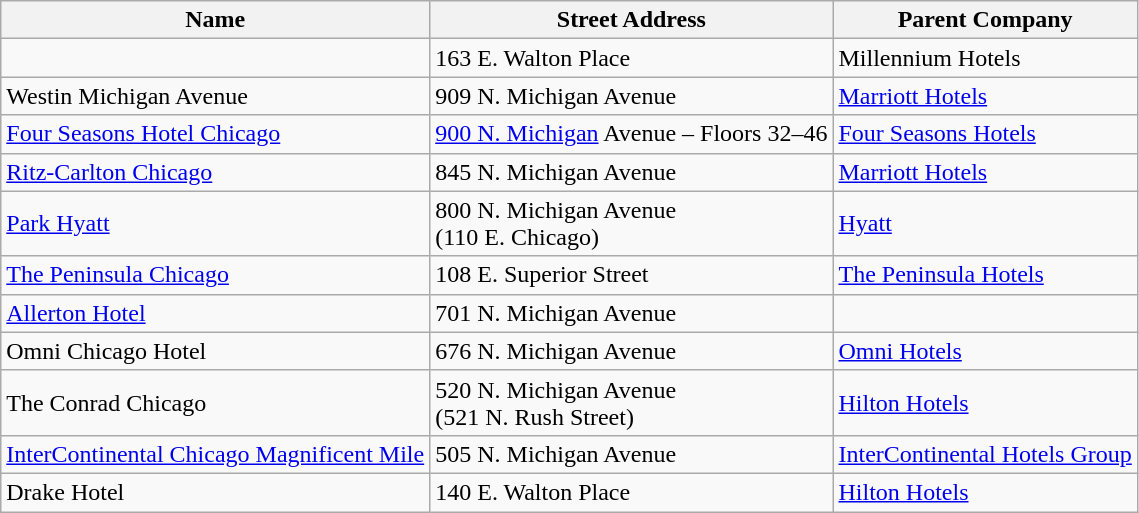<table class="wikitable">
<tr>
<th>Name</th>
<th>Street Address</th>
<th>Parent Company</th>
</tr>
<tr>
<td></td>
<td>163 E. Walton Place</td>
<td>Millennium Hotels</td>
</tr>
<tr>
<td>Westin Michigan Avenue</td>
<td>909 N. Michigan Avenue</td>
<td><a href='#'>Marriott Hotels</a></td>
</tr>
<tr>
<td><a href='#'>Four Seasons Hotel Chicago</a></td>
<td><a href='#'>900 N. Michigan</a> Avenue – Floors 32–46</td>
<td><a href='#'>Four Seasons Hotels</a></td>
</tr>
<tr>
<td><a href='#'>Ritz-Carlton Chicago</a></td>
<td>845 N. Michigan Avenue</td>
<td><a href='#'>Marriott Hotels</a></td>
</tr>
<tr>
<td><a href='#'>Park Hyatt</a></td>
<td>800 N. Michigan Avenue<br>(110 E. Chicago)</td>
<td><a href='#'>Hyatt</a></td>
</tr>
<tr>
<td><a href='#'>The Peninsula Chicago</a></td>
<td>108 E. Superior Street</td>
<td><a href='#'>The Peninsula Hotels</a></td>
</tr>
<tr>
<td><a href='#'>Allerton Hotel</a></td>
<td>701 N. Michigan Avenue</td>
<td></td>
</tr>
<tr>
<td>Omni Chicago Hotel</td>
<td>676 N. Michigan Avenue</td>
<td><a href='#'>Omni Hotels</a></td>
</tr>
<tr>
<td>The Conrad Chicago</td>
<td>520 N. Michigan Avenue<br>(521 N. Rush Street)</td>
<td><a href='#'>Hilton Hotels</a></td>
</tr>
<tr>
<td><a href='#'>InterContinental Chicago Magnificent Mile</a></td>
<td>505 N. Michigan Avenue</td>
<td><a href='#'>InterContinental Hotels Group</a></td>
</tr>
<tr>
<td>Drake Hotel</td>
<td>140 E. Walton Place</td>
<td><a href='#'>Hilton Hotels</a></td>
</tr>
</table>
